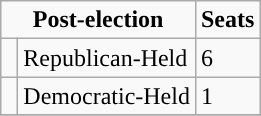<table class= "wikitable">
<tr>
<td colspan= "2" rowspan= "1" align= "center" valign= "top"><strong>Post-election</strong></td>
<td valign= "top"><strong>Seats</strong><br></td>
</tr>
<tr>
<td style="background-color:"> </td>
<td>Republican-Held</td>
<td>6</td>
</tr>
<tr>
<td style="background-color:"> </td>
<td>Democratic-Held</td>
<td>1</td>
</tr>
<tr>
</tr>
</table>
